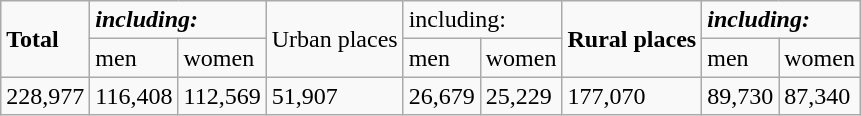<table class="wikitable">
<tr>
<td rowspan="2"><strong>Total</strong></td>
<td colspan="2"><strong><em>including<em>:<strong></td>
<td rowspan="2"></strong>Urban  places<strong></td>
<td colspan="2"></em></strong>including</em>:</strong></td>
<td rowspan="2"><strong>Rural  places</strong></td>
<td colspan="2"><strong><em>including<em>:<strong></td>
</tr>
<tr>
<td></strong>men<strong></td>
<td></strong>women<strong></td>
<td></strong>men<strong></td>
<td></strong>women<strong></td>
<td></strong>men<strong></td>
<td></strong>women<strong></td>
</tr>
<tr>
<td>228,977</td>
<td>116,408</td>
<td>112,569</td>
<td>51,907</td>
<td>26,679</td>
<td>25,229</td>
<td>177,070</td>
<td>89,730</td>
<td>87,340</td>
</tr>
</table>
